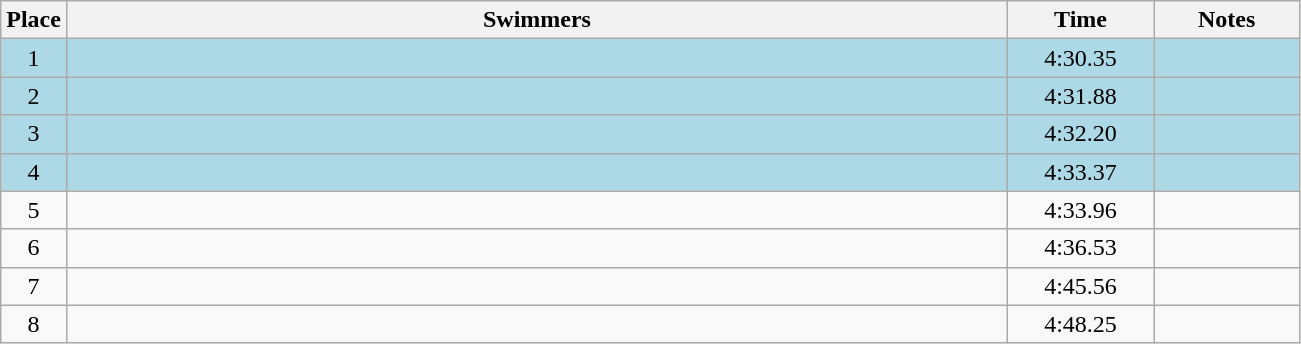<table class=wikitable style="text-align:center">
<tr>
<th>Place</th>
<th width=620>Swimmers</th>
<th width=90>Time</th>
<th width=90>Notes</th>
</tr>
<tr bgcolor=lightblue>
<td>1</td>
<td align=left></td>
<td>4:30.35</td>
<td></td>
</tr>
<tr bgcolor=lightblue>
<td>2</td>
<td align=left></td>
<td>4:31.88</td>
<td></td>
</tr>
<tr bgcolor=lightblue>
<td>3</td>
<td align=left></td>
<td>4:32.20</td>
<td></td>
</tr>
<tr bgcolor=lightblue>
<td>4</td>
<td align=left></td>
<td>4:33.37</td>
<td></td>
</tr>
<tr>
<td>5</td>
<td align=left></td>
<td>4:33.96</td>
<td></td>
</tr>
<tr>
<td>6</td>
<td align=left></td>
<td>4:36.53</td>
<td></td>
</tr>
<tr>
<td>7</td>
<td align=left></td>
<td>4:45.56</td>
<td></td>
</tr>
<tr>
<td>8</td>
<td align=left></td>
<td>4:48.25</td>
<td></td>
</tr>
</table>
